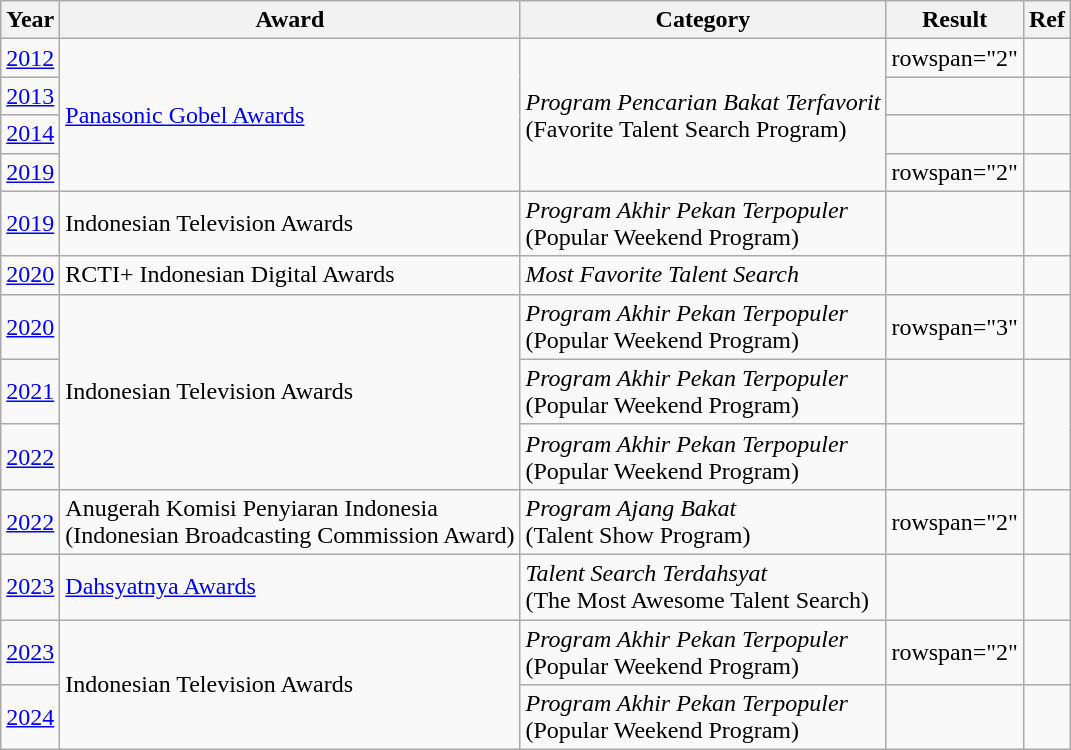<table class="wikitable">
<tr>
<th>Year</th>
<th>Award</th>
<th>Category</th>
<th>Result</th>
<th>Ref</th>
</tr>
<tr>
<td><a href='#'>2012</a></td>
<td rowspan="4"><a href='#'>Panasonic Gobel Awards</a></td>
<td rowspan="4"><em>Program Pencarian Bakat Terfavorit</em><br>(Favorite Talent Search Program)</td>
<td>rowspan="2" </td>
<td align="center"></td>
</tr>
<tr>
<td><a href='#'>2013</a></td>
<td align="center"></td>
</tr>
<tr>
<td><a href='#'>2014</a></td>
<td></td>
<td align="center"></td>
</tr>
<tr>
<td><a href='#'>2019</a></td>
<td>rowspan="2" </td>
<td align="center"></td>
</tr>
<tr>
<td><a href='#'>2019</a></td>
<td>Indonesian Television Awards</td>
<td><em>Program Akhir Pekan Terpopuler</em><br>(Popular Weekend Program)</td>
<td></td>
</tr>
<tr>
<td><a href='#'>2020</a></td>
<td>RCTI+ Indonesian Digital Awards</td>
<td><em>Most Favorite Talent Search</em></td>
<td></td>
<td></td>
</tr>
<tr>
<td><a href='#'>2020</a></td>
<td rowspan="3">Indonesian Television Awards</td>
<td><em>Program Akhir Pekan Terpopuler</em><br>(Popular Weekend Program)</td>
<td>rowspan="3" </td>
<td></td>
</tr>
<tr>
<td><a href='#'>2021</a></td>
<td><em>Program Akhir Pekan Terpopuler</em><br>(Popular Weekend Program)</td>
<td></td>
</tr>
<tr>
<td><a href='#'>2022</a></td>
<td><em>Program Akhir Pekan Terpopuler</em><br>(Popular Weekend Program)</td>
<td></td>
</tr>
<tr>
<td><a href='#'>2022</a></td>
<td>Anugerah Komisi Penyiaran Indonesia<br>(Indonesian Broadcasting Commission Award)</td>
<td><em>Program Ajang Bakat</em><br>(Talent Show Program)</td>
<td>rowspan="2" </td>
<td></td>
</tr>
<tr>
<td><a href='#'>2023</a></td>
<td><a href='#'>Dahsyatnya Awards</a></td>
<td><em>Talent Search Terdahsyat</em><br>(The Most Awesome Talent Search)</td>
<td></td>
</tr>
<tr>
<td><a href='#'>2023</a></td>
<td rowspan="2">Indonesian Television Awards</td>
<td><em>Program Akhir Pekan Terpopuler</em><br>(Popular Weekend Program)</td>
<td>rowspan="2" </td>
<td></td>
</tr>
<tr>
<td><a href='#'>2024</a></td>
<td><em>Program Akhir Pekan Terpopuler</em><br>(Popular Weekend Program)</td>
<td></td>
</tr>
</table>
